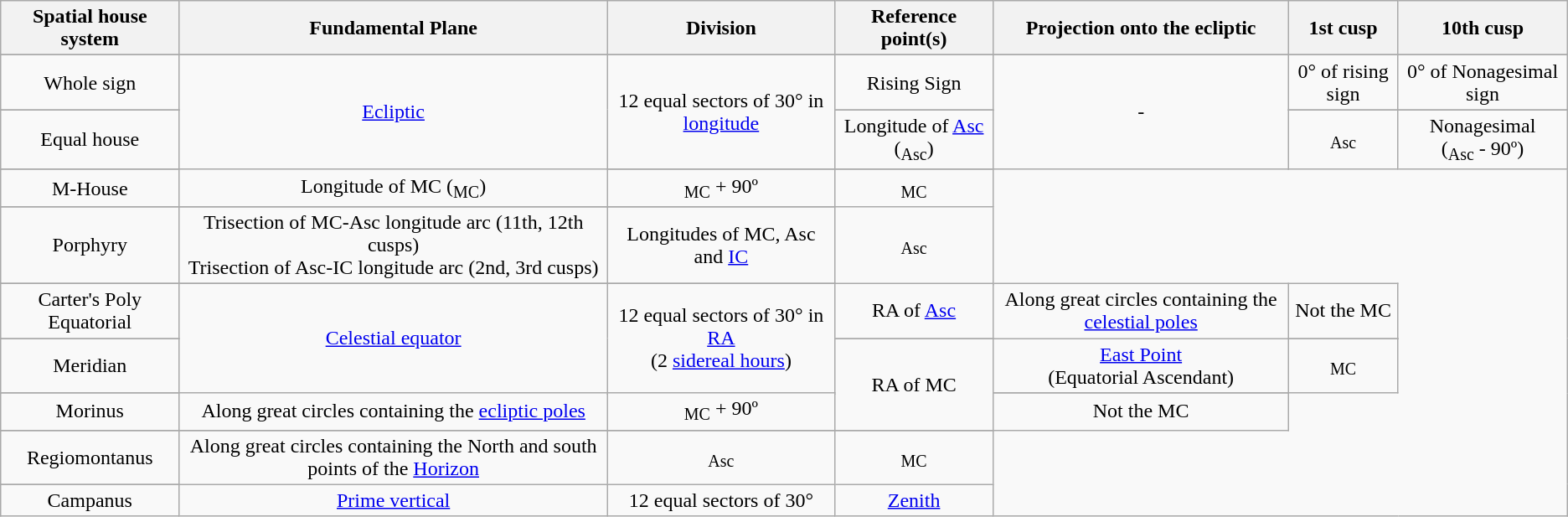<table class="wikitable">
<tr>
<th>Spatial house system</th>
<th>Fundamental Plane</th>
<th>Division</th>
<th>Reference point(s)</th>
<th>Projection onto the ecliptic</th>
<th>1st cusp</th>
<th>10th cusp</th>
</tr>
<tr>
</tr>
<tr style="text-align:center;">
<td>Whole sign</td>
<td rowspan="4"><a href='#'>Ecliptic</a></td>
<td rowspan="3">12 equal sectors of 30° in <a href='#'>longitude</a></td>
<td>Rising Sign</td>
<td rowspan="4">-</td>
<td>0° of rising sign</td>
<td>0° of Nonagesimal sign</td>
</tr>
<tr>
</tr>
<tr style="text-align:center;">
<td>Equal house</td>
<td>Longitude of <a href='#'>Asc</a> (<sub>Asc</sub>)</td>
<td><sub>Asc</sub></td>
<td>Nonagesimal<br>(<sub>Asc</sub> - 90º)</td>
</tr>
<tr>
</tr>
<tr style="text-align:center;">
<td>M-House</td>
<td>Longitude of MC (<sub>MC</sub>)</td>
<td><sub>MC</sub> + 90º</td>
<td rowspan="2"><sub>MC</sub></td>
</tr>
<tr>
</tr>
<tr style="text-align:center;">
<td>Porphyry</td>
<td>Trisection of MC-Asc longitude arc (11th, 12th cusps)<br>Trisection of Asc-IC longitude arc (2nd, 3rd cusps)</td>
<td>Longitudes of MC, Asc and <a href='#'>IC</a></td>
<td rowspan="2"><sub>Asc</sub></td>
</tr>
<tr>
</tr>
<tr style="text-align:center;">
<td>Carter's Poly Equatorial</td>
<td rowspan="4"><a href='#'>Celestial equator</a></td>
<td rowspan="4">12 equal sectors of 30° in <a href='#'>RA</a><br>(2 <a href='#'>sidereal hours</a>)</td>
<td>RA of <a href='#'>Asc</a></td>
<td rowspan="2">Along great circles containing the <a href='#'>celestial poles</a></td>
<td>Not the MC</td>
</tr>
<tr>
</tr>
<tr style="text-align:center;">
<td>Meridian</td>
<td rowspan="3">RA of MC</td>
<td><a href='#'>East Point</a><br>(Equatorial Ascendant)</td>
<td><sub>MC</sub></td>
</tr>
<tr>
</tr>
<tr style="text-align:center;">
<td>Morinus</td>
<td>Along great circles containing the <a href='#'>ecliptic poles</a></td>
<td><sub>MC</sub> + 90º</td>
<td>Not the MC</td>
</tr>
<tr>
</tr>
<tr style="text-align:center;">
<td>Regiomontanus</td>
<td rowspan="2">Along great circles containing the North and south points of the <a href='#'>Horizon</a></td>
<td rowspan="2"><sub>Asc</sub></td>
<td rowspan="2"><sub>MC</sub></td>
</tr>
<tr>
</tr>
<tr style="text-align:center;">
<td>Campanus</td>
<td><a href='#'>Prime vertical</a></td>
<td>12 equal sectors of 30°</td>
<td><a href='#'>Zenith</a></td>
</tr>
</table>
